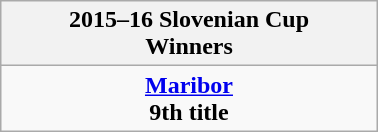<table class="wikitable" style="text-align: center; margin: 0 auto; width: 20%">
<tr>
<th>2015–16 Slovenian Cup<br> Winners</th>
</tr>
<tr>
<td><strong><a href='#'>Maribor</a></strong> <br><strong>9th title</strong></td>
</tr>
</table>
